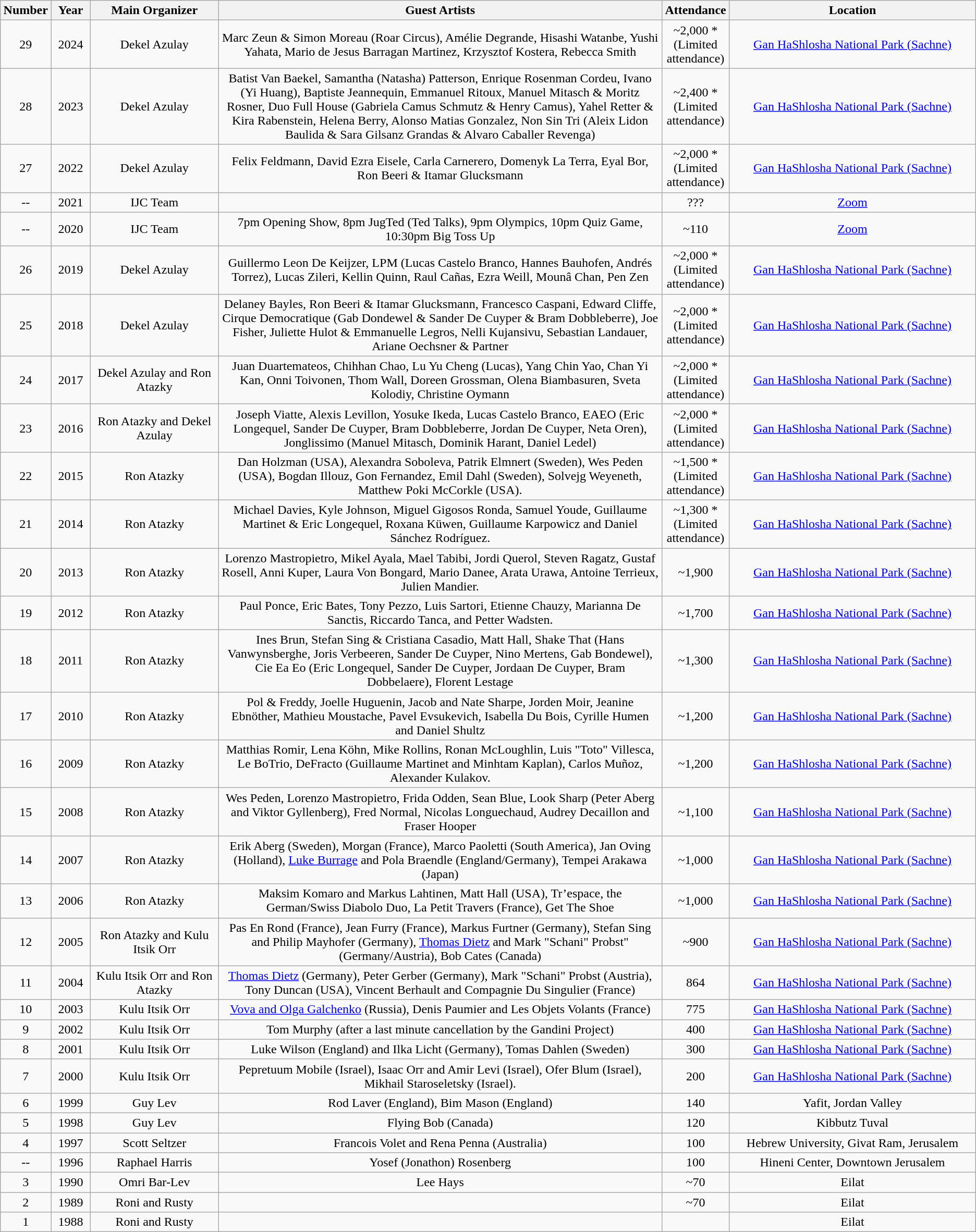<table class="wikitable" style="text-align:center">
<tr>
<th style="width:3%;">Number</th>
<th style="width:4%;">Year</th>
<th style="width:13%;">Main Organizer</th>
<th style="width:45%;">Guest Artists</th>
<th style="width:5%;">Attendance</th>
<th style="width:25%;">Location</th>
</tr>
<tr>
<td>29</td>
<td>2024</td>
<td>Dekel Azulay</td>
<td>Marc Zeun & Simon Moreau (Roar Circus), Amélie Degrande, Hisashi Watanbe, Yushi Yahata, Mario de Jesus Barragan Martinez, Krzysztof Kostera, Rebecca Smith</td>
<td>~2,000 * (Limited attendance)</td>
<td><a href='#'>Gan HaShlosha National Park (Sachne)</a></td>
</tr>
<tr>
<td>28</td>
<td>2023</td>
<td>Dekel Azulay</td>
<td>Batist Van Baekel, Samantha (Natasha) Patterson, Enrique Rosenman Cordeu, Ivano (Yi Huang), Baptiste Jeannequin, Emmanuel Ritoux, Manuel Mitasch & Moritz Rosner, Duo Full House (Gabriela Camus Schmutz & Henry Camus), Yahel Retter & Kira Rabenstein, Helena Berry, Alonso Matias Gonzalez, Non Sin Tri (Aleix Lidon Baulida & Sara Gilsanz Grandas & Alvaro Caballer Revenga)</td>
<td>~2,400 * (Limited attendance)</td>
<td><a href='#'>Gan HaShlosha National Park (Sachne)</a></td>
</tr>
<tr>
<td>27</td>
<td>2022</td>
<td>Dekel Azulay</td>
<td>Felix Feldmann, David Ezra Eisele, Carla Carnerero, Domenyk La Terra, Eyal Bor, Ron Beeri & Itamar Glucksmann</td>
<td>~2,000 * (Limited attendance)</td>
<td><a href='#'>Gan HaShlosha National Park (Sachne)</a></td>
</tr>
<tr>
<td>--</td>
<td>2021</td>
<td>IJC Team</td>
<td></td>
<td>???</td>
<td><a href='#'>Zoom</a></td>
</tr>
<tr>
<td>--</td>
<td>2020</td>
<td>IJC Team</td>
<td>7pm Opening Show, 8pm JugTed (Ted Talks), 9pm Olympics, 10pm Quiz Game, 10:30pm Big Toss Up</td>
<td>~110</td>
<td><a href='#'>Zoom</a></td>
</tr>
<tr>
<td>26</td>
<td>2019</td>
<td>Dekel Azulay</td>
<td>Guillermo Leon De Keijzer, LPM (Lucas Castelo Branco,  Hannes Bauhofen, Andrés Torrez), Lucas Zileri, Kellin Quinn, Raul Cañas, Ezra Weill, Mounâ Chan, Pen Zen</td>
<td>~2,000 * (Limited attendance)</td>
<td><a href='#'>Gan HaShlosha National Park (Sachne)</a></td>
</tr>
<tr>
<td>25</td>
<td>2018</td>
<td>Dekel Azulay</td>
<td>Delaney Bayles, Ron Beeri & Itamar Glucksmann, Francesco Caspani, Edward Cliffe, Cirque Democratique (Gab Dondewel & Sander De Cuyper & Bram Dobbleberre), Joe Fisher, Juliette Hulot & Emmanuelle Legros, Nelli Kujansivu, Sebastian Landauer, Ariane Oechsner & Partner</td>
<td>~2,000 * (Limited attendance)</td>
<td><a href='#'>Gan HaShlosha National Park (Sachne)</a></td>
</tr>
<tr>
<td>24</td>
<td>2017</td>
<td>Dekel Azulay and Ron Atazky</td>
<td>Juan Duartemateos, Chihhan Chao, Lu Yu Cheng (Lucas), Yang Chin Yao, Chan Yi Kan, Onni Toivonen, Thom Wall, Doreen Grossman, Olena Biambasuren, Sveta Kolodiy, Christine Oymann</td>
<td>~2,000 * (Limited attendance)</td>
<td><a href='#'>Gan HaShlosha National Park (Sachne)</a></td>
</tr>
<tr>
<td>23</td>
<td>2016</td>
<td>Ron Atazky and Dekel Azulay</td>
<td>Joseph Viatte, Alexis Levillon, Yosuke Ikeda, Lucas Castelo Branco, EAEO (Eric Longequel, Sander De Cuyper, Bram Dobbleberre, Jordan De Cuyper, Neta Oren), Jonglissimo (Manuel Mitasch, Dominik Harant, Daniel Ledel)</td>
<td>~2,000 * (Limited attendance)</td>
<td><a href='#'>Gan HaShlosha National Park (Sachne)</a></td>
</tr>
<tr>
<td>22</td>
<td>2015</td>
<td>Ron Atazky</td>
<td>Dan Holzman (USA), Alexandra Soboleva, Patrik Elmnert (Sweden), Wes Peden (USA), Bogdan Illouz, Gon Fernandez, Emil Dahl (Sweden), Solvejg Weyeneth, Matthew Poki McCorkle (USA).</td>
<td>~1,500 * (Limited attendance)</td>
<td><a href='#'>Gan HaShlosha National Park (Sachne)</a></td>
</tr>
<tr>
<td>21</td>
<td>2014</td>
<td>Ron Atazky</td>
<td>Michael Davies, Kyle Johnson, Miguel Gigosos Ronda, Samuel Youde, Guillaume Martinet & Eric Longequel, Roxana Küwen, Guillaume Karpowicz and Daniel Sánchez Rodríguez.</td>
<td>~1,300 * (Limited attendance)</td>
<td><a href='#'>Gan HaShlosha National Park (Sachne)</a></td>
</tr>
<tr>
<td>20</td>
<td>2013</td>
<td>Ron Atazky</td>
<td>Lorenzo Mastropietro, Mikel Ayala, Mael Tabibi, Jordi Querol, Steven Ragatz, Gustaf Rosell, Anni Kuper, Laura Von Bongard, Mario Danee, Arata Urawa, Antoine Terrieux, Julien Mandier.</td>
<td>~1,900</td>
<td><a href='#'>Gan HaShlosha National Park (Sachne)</a></td>
</tr>
<tr>
<td>19</td>
<td>2012</td>
<td>Ron Atazky</td>
<td>Paul Ponce, Eric Bates, Tony Pezzo, Luis Sartori, Etienne Chauzy, Marianna De Sanctis, Riccardo Tanca, and Petter Wadsten.</td>
<td>~1,700</td>
<td><a href='#'>Gan HaShlosha National Park (Sachne)</a></td>
</tr>
<tr>
<td>18</td>
<td>2011</td>
<td>Ron Atazky</td>
<td>Ines Brun, Stefan Sing & Cristiana Casadio, Matt Hall, Shake That (Hans Vanwynsberghe, Joris Verbeeren, Sander De Cuyper, Nino Mertens, Gab Bondewel), Cie Ea Eo (Eric Longequel, Sander De Cuyper, Jordaan De Cuyper, Bram Dobbelaere), Florent Lestage</td>
<td>~1,300</td>
<td><a href='#'>Gan HaShlosha National Park (Sachne)</a></td>
</tr>
<tr>
<td>17</td>
<td>2010</td>
<td>Ron Atazky</td>
<td>Pol & Freddy, Joelle Huguenin, Jacob and Nate Sharpe, Jorden Moir, Jeanine Ebnöther, Mathieu Moustache, Pavel Evsukevich, Isabella Du Bois, Cyrille Humen and Daniel Shultz</td>
<td>~1,200</td>
<td><a href='#'>Gan HaShlosha National Park (Sachne)</a></td>
</tr>
<tr>
<td>16</td>
<td>2009</td>
<td>Ron Atazky</td>
<td>Matthias Romir, Lena Köhn, Mike Rollins, Ronan McLoughlin, Luis "Toto" Villesca, Le BoTrio, DeFracto (Guillaume Martinet and Minhtam Kaplan), Carlos Muñoz, Alexander Kulakov.</td>
<td>~1,200</td>
<td><a href='#'>Gan HaShlosha National Park (Sachne)</a></td>
</tr>
<tr>
<td>15</td>
<td>2008</td>
<td>Ron Atazky</td>
<td>Wes Peden, Lorenzo Mastropietro, Frida Odden, Sean Blue, Look Sharp (Peter Aberg and Viktor Gyllenberg), Fred Normal, Nicolas Longuechaud, Audrey Decaillon and Fraser Hooper</td>
<td>~1,100</td>
<td><a href='#'>Gan HaShlosha National Park (Sachne)</a></td>
</tr>
<tr>
<td>14</td>
<td>2007</td>
<td>Ron Atazky</td>
<td>Erik Aberg (Sweden), Morgan (France), Marco Paoletti (South America), Jan Oving (Holland), <a href='#'>Luke Burrage</a> and Pola Braendle (England/Germany), Tempei Arakawa (Japan)</td>
<td>~1,000</td>
<td><a href='#'>Gan HaShlosha National Park (Sachne)</a></td>
</tr>
<tr>
<td>13</td>
<td>2006</td>
<td>Ron Atazky</td>
<td>Maksim Komaro and Markus Lahtinen, Matt Hall (USA), Tr’espace, the German/Swiss Diabolo Duo, La Petit Travers (France), Get The Shoe</td>
<td>~1,000</td>
<td><a href='#'>Gan HaShlosha National Park (Sachne)</a></td>
</tr>
<tr>
<td>12</td>
<td>2005</td>
<td>Ron Atazky and Kulu Itsik Orr</td>
<td>Pas En Rond (France), Jean Furry (France), Markus Furtner (Germany), Stefan Sing and Philip Mayhofer (Germany), <a href='#'>Thomas Dietz</a> and Mark "Schani" Probst" (Germany/Austria), Bob Cates (Canada)</td>
<td>~900</td>
<td><a href='#'>Gan HaShlosha National Park (Sachne)</a></td>
</tr>
<tr>
<td>11</td>
<td>2004</td>
<td>Kulu Itsik Orr and Ron Atazky</td>
<td><a href='#'>Thomas Dietz</a> (Germany), Peter Gerber (Germany), Mark "Schani" Probst (Austria), Tony Duncan (USA), Vincent Berhault and Compagnie Du Singulier (France)</td>
<td>864</td>
<td><a href='#'>Gan HaShlosha National Park (Sachne)</a></td>
</tr>
<tr>
<td>10</td>
<td>2003</td>
<td>Kulu Itsik Orr</td>
<td><a href='#'>Vova and Olga Galchenko</a> (Russia), Denis Paumier and Les Objets Volants (France)</td>
<td>775</td>
<td><a href='#'>Gan HaShlosha National Park (Sachne)</a></td>
</tr>
<tr>
<td>9</td>
<td>2002</td>
<td>Kulu Itsik Orr</td>
<td>Tom Murphy (after a last minute cancellation by the Gandini Project)</td>
<td>400</td>
<td><a href='#'>Gan HaShlosha National Park (Sachne)</a></td>
</tr>
<tr>
<td>8</td>
<td>2001</td>
<td>Kulu Itsik Orr</td>
<td>Luke Wilson (England) and Ilka Licht (Germany), Tomas Dahlen (Sweden)</td>
<td>300</td>
<td><a href='#'>Gan HaShlosha National Park (Sachne)</a></td>
</tr>
<tr>
<td>7</td>
<td>2000</td>
<td>Kulu Itsik Orr</td>
<td>Pepretuum Mobile (Israel), Isaac Orr and Amir Levi (Israel), Ofer Blum (Israel), Mikhail Staroseletsky (Israel).</td>
<td>200</td>
<td><a href='#'>Gan HaShlosha National Park (Sachne)</a></td>
</tr>
<tr>
<td>6</td>
<td>1999</td>
<td>Guy Lev</td>
<td>Rod Laver (England), Bim Mason (England)</td>
<td>140</td>
<td>Yafit, Jordan Valley</td>
</tr>
<tr>
<td>5</td>
<td>1998</td>
<td>Guy Lev</td>
<td>Flying Bob (Canada)</td>
<td>120</td>
<td>Kibbutz Tuval</td>
</tr>
<tr>
<td>4</td>
<td>1997</td>
<td>Scott Seltzer</td>
<td>Francois Volet and Rena Penna (Australia)</td>
<td>100</td>
<td>Hebrew University, Givat Ram, Jerusalem</td>
</tr>
<tr>
<td>--</td>
<td>1996</td>
<td>Raphael Harris</td>
<td>Yosef (Jonathon) Rosenberg</td>
<td>100</td>
<td>Hineni Center, Downtown Jerusalem</td>
</tr>
<tr>
<td>3</td>
<td>1990</td>
<td>Omri Bar-Lev</td>
<td>Lee Hays</td>
<td>~70</td>
<td>Eilat</td>
</tr>
<tr>
<td>2</td>
<td>1989</td>
<td>Roni and Rusty</td>
<td></td>
<td>~70</td>
<td>Eilat</td>
</tr>
<tr>
<td>1</td>
<td>1988</td>
<td>Roni and Rusty</td>
<td></td>
<td></td>
<td>Eilat</td>
</tr>
</table>
